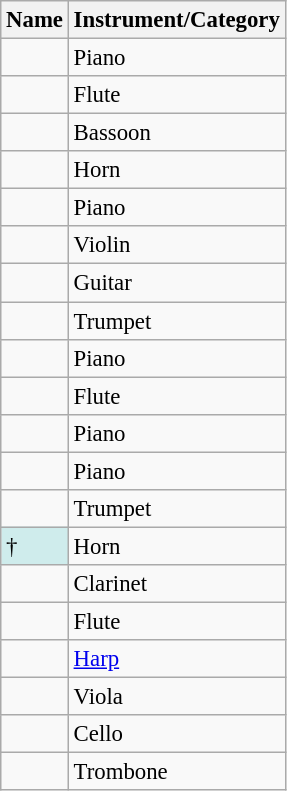<table class="wikitable sortable" style="font-size: 95%">
<tr>
<th>Name</th>
<th>Instrument/Category</th>
</tr>
<tr>
<td></td>
<td>Piano</td>
</tr>
<tr>
<td></td>
<td>Flute</td>
</tr>
<tr>
<td></td>
<td>Bassoon</td>
</tr>
<tr>
<td></td>
<td>Horn</td>
</tr>
<tr>
<td><strong></strong></td>
<td>Piano</td>
</tr>
<tr>
<td></td>
<td>Violin</td>
</tr>
<tr>
<td></td>
<td>Guitar</td>
</tr>
<tr>
<td></td>
<td>Trumpet</td>
</tr>
<tr>
<td></td>
<td>Piano</td>
</tr>
<tr>
<td></td>
<td>Flute</td>
</tr>
<tr>
<td></td>
<td>Piano</td>
</tr>
<tr>
<td></td>
<td>Piano</td>
</tr>
<tr>
<td></td>
<td>Trumpet</td>
</tr>
<tr>
<td bgcolor="#CFECEC"><strong></strong>†</td>
<td>Horn</td>
</tr>
<tr>
<td></td>
<td>Clarinet</td>
</tr>
<tr>
<td><strong></strong></td>
<td>Flute</td>
</tr>
<tr>
<td></td>
<td><a href='#'>Harp</a></td>
</tr>
<tr>
<td></td>
<td>Viola</td>
</tr>
<tr>
<td><strong></strong></td>
<td>Cello</td>
</tr>
<tr>
<td></td>
<td>Trombone</td>
</tr>
</table>
